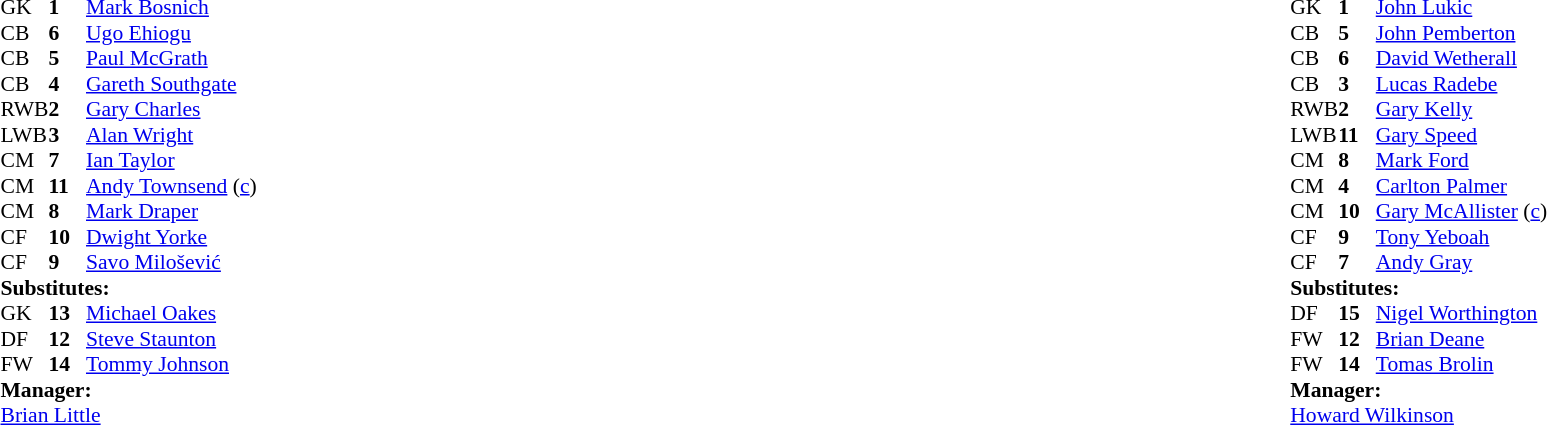<table width="100%">
<tr>
<td valign="top" width="50%"><br><table style="font-size: 90%" cellspacing="0" cellpadding="0">
<tr>
<th width="25"></th>
<th width="25"></th>
</tr>
<tr>
<td>GK</td>
<td><strong>1</strong></td>
<td> <a href='#'>Mark Bosnich</a></td>
</tr>
<tr>
<td>CB</td>
<td><strong>6</strong></td>
<td> <a href='#'>Ugo Ehiogu</a></td>
</tr>
<tr>
<td>CB</td>
<td><strong>5</strong></td>
<td> <a href='#'>Paul McGrath</a></td>
</tr>
<tr>
<td>CB</td>
<td><strong>4</strong></td>
<td> <a href='#'>Gareth Southgate</a></td>
</tr>
<tr>
<td>RWB</td>
<td><strong>2</strong></td>
<td> <a href='#'>Gary Charles</a></td>
</tr>
<tr>
<td>LWB</td>
<td><strong>3</strong></td>
<td> <a href='#'>Alan Wright</a></td>
</tr>
<tr>
<td>CM</td>
<td><strong>7</strong></td>
<td> <a href='#'>Ian Taylor</a></td>
</tr>
<tr>
<td>CM</td>
<td><strong>11</strong></td>
<td> <a href='#'>Andy Townsend</a> (<a href='#'>c</a>)</td>
</tr>
<tr>
<td>CM</td>
<td><strong>8</strong></td>
<td> <a href='#'>Mark Draper</a></td>
</tr>
<tr>
<td>CF</td>
<td><strong>10</strong></td>
<td> <a href='#'>Dwight Yorke</a></td>
</tr>
<tr>
<td>CF</td>
<td><strong>9</strong></td>
<td> <a href='#'>Savo Milošević</a></td>
</tr>
<tr>
<td colspan="4"><strong>Substitutes:</strong></td>
</tr>
<tr>
<td>GK</td>
<td><strong>13</strong></td>
<td> <a href='#'>Michael Oakes</a></td>
</tr>
<tr>
<td>DF</td>
<td><strong>12</strong></td>
<td> <a href='#'>Steve Staunton</a></td>
</tr>
<tr>
<td>FW</td>
<td><strong>14</strong></td>
<td> <a href='#'>Tommy Johnson</a></td>
</tr>
<tr>
<td colspan="4"><strong>Manager:</strong></td>
</tr>
<tr>
<td colspan="4"> <a href='#'>Brian Little</a></td>
</tr>
</table>
</td>
<td valign="top"></td>
<td valign="top" width="50%"><br><table style="font-size: 90%" cellspacing="0" cellpadding="0" align="center">
<tr>
<th width="25"></th>
<th width="25"></th>
</tr>
<tr>
<td>GK</td>
<td><strong>1</strong></td>
<td> <a href='#'>John Lukic</a></td>
</tr>
<tr>
<td>CB</td>
<td><strong>5</strong></td>
<td> <a href='#'>John Pemberton</a></td>
</tr>
<tr>
<td>CB</td>
<td><strong>6</strong></td>
<td> <a href='#'>David Wetherall</a></td>
</tr>
<tr>
<td>CB</td>
<td><strong>3</strong></td>
<td> <a href='#'>Lucas Radebe</a></td>
<td></td>
<td></td>
</tr>
<tr>
<td>RWB</td>
<td><strong>2</strong></td>
<td> <a href='#'>Gary Kelly</a></td>
</tr>
<tr>
<td>LWB</td>
<td><strong>11</strong></td>
<td> <a href='#'>Gary Speed</a></td>
</tr>
<tr>
<td>CM</td>
<td><strong>8</strong></td>
<td> <a href='#'>Mark Ford</a></td>
<td></td>
<td></td>
</tr>
<tr>
<td>CM</td>
<td><strong>4</strong></td>
<td> <a href='#'>Carlton Palmer</a></td>
</tr>
<tr>
<td>CM</td>
<td><strong>10</strong></td>
<td> <a href='#'>Gary McAllister</a> (<a href='#'>c</a>)</td>
</tr>
<tr>
<td>CF</td>
<td><strong>9</strong></td>
<td> <a href='#'>Tony Yeboah</a></td>
</tr>
<tr>
<td>CF</td>
<td><strong>7</strong></td>
<td> <a href='#'>Andy Gray</a></td>
</tr>
<tr>
<td colspan="4"><strong>Substitutes:</strong></td>
</tr>
<tr>
<td>DF</td>
<td><strong>15</strong></td>
<td> <a href='#'>Nigel Worthington</a></td>
</tr>
<tr>
<td>FW</td>
<td><strong>12</strong></td>
<td> <a href='#'>Brian Deane</a></td>
<td></td>
<td></td>
</tr>
<tr>
<td>FW</td>
<td><strong>14</strong></td>
<td> <a href='#'>Tomas Brolin</a></td>
<td></td>
<td></td>
</tr>
<tr>
<td colspan="4"><strong>Manager:</strong></td>
</tr>
<tr>
<td colspan="4"> <a href='#'>Howard Wilkinson</a></td>
</tr>
</table>
</td>
</tr>
</table>
